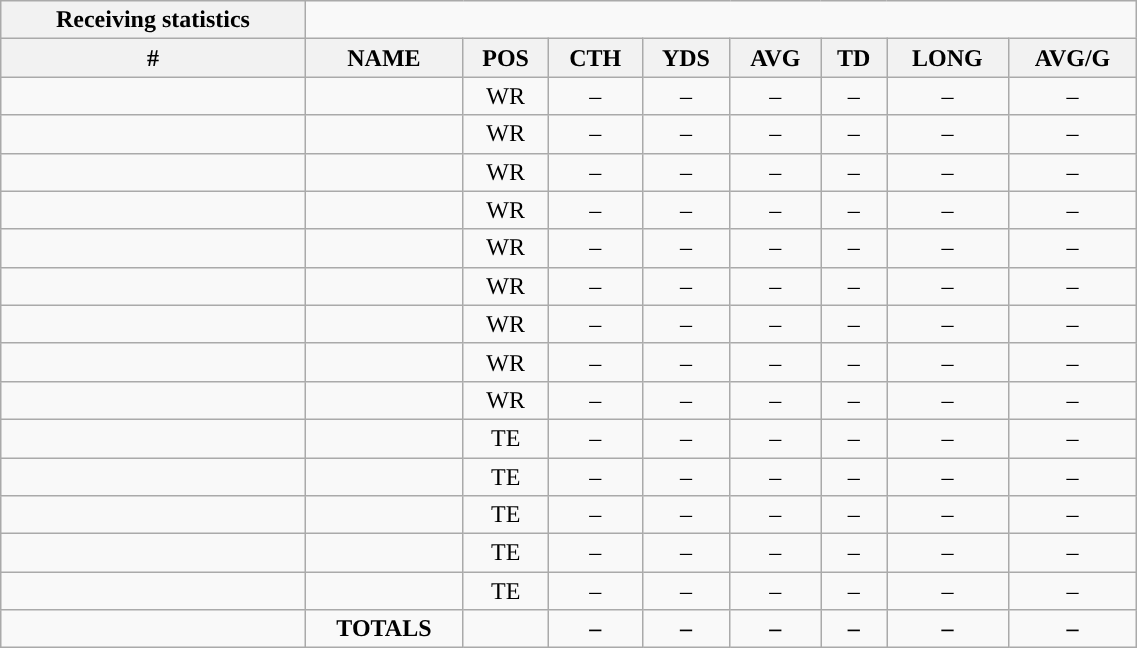<table style="width:60%; text-align:center;" class="wikitable collapsible collapsed">
<tr>
<th style="text-align:center; ">Receiving statistics</th>
</tr>
<tr>
<th>#</th>
<th>NAME</th>
<th>POS</th>
<th>CTH</th>
<th>YDS</th>
<th>AVG</th>
<th>TD</th>
<th>LONG</th>
<th>AVG/G</th>
</tr>
<tr>
<td></td>
<td></td>
<td>WR</td>
<td>–</td>
<td>–</td>
<td>–</td>
<td>–</td>
<td>–</td>
<td>–</td>
</tr>
<tr>
<td></td>
<td></td>
<td>WR</td>
<td>–</td>
<td>–</td>
<td>–</td>
<td>–</td>
<td>–</td>
<td>–</td>
</tr>
<tr>
<td></td>
<td></td>
<td>WR</td>
<td>–</td>
<td>–</td>
<td>–</td>
<td>–</td>
<td>–</td>
<td>–</td>
</tr>
<tr>
<td></td>
<td></td>
<td>WR</td>
<td>–</td>
<td>–</td>
<td>–</td>
<td>–</td>
<td>–</td>
<td>–</td>
</tr>
<tr>
<td></td>
<td></td>
<td>WR</td>
<td>–</td>
<td>–</td>
<td>–</td>
<td>–</td>
<td>–</td>
<td>–</td>
</tr>
<tr>
<td></td>
<td></td>
<td>WR</td>
<td>–</td>
<td>–</td>
<td>–</td>
<td>–</td>
<td>–</td>
<td>–</td>
</tr>
<tr>
<td></td>
<td></td>
<td>WR</td>
<td>–</td>
<td>–</td>
<td>–</td>
<td>–</td>
<td>–</td>
<td>–</td>
</tr>
<tr>
<td></td>
<td></td>
<td>WR</td>
<td>–</td>
<td>–</td>
<td>–</td>
<td>–</td>
<td>–</td>
<td>–</td>
</tr>
<tr>
<td></td>
<td></td>
<td>WR</td>
<td>–</td>
<td>–</td>
<td>–</td>
<td>–</td>
<td>–</td>
<td>–</td>
</tr>
<tr>
<td></td>
<td></td>
<td>TE</td>
<td>–</td>
<td>–</td>
<td>–</td>
<td>–</td>
<td>–</td>
<td>–</td>
</tr>
<tr>
<td></td>
<td></td>
<td>TE</td>
<td>–</td>
<td>–</td>
<td>–</td>
<td>–</td>
<td>–</td>
<td>–</td>
</tr>
<tr>
<td></td>
<td></td>
<td>TE</td>
<td>–</td>
<td>–</td>
<td>–</td>
<td>–</td>
<td>–</td>
<td>–</td>
</tr>
<tr>
<td></td>
<td></td>
<td>TE</td>
<td>–</td>
<td>–</td>
<td>–</td>
<td>–</td>
<td>–</td>
<td>–</td>
</tr>
<tr>
<td></td>
<td></td>
<td>TE</td>
<td>–</td>
<td>–</td>
<td>–</td>
<td>–</td>
<td>–</td>
<td>–</td>
</tr>
<tr>
<td></td>
<td><strong>TOTALS</strong></td>
<td></td>
<td><strong>–</strong></td>
<td><strong>–</strong></td>
<td><strong>–</strong></td>
<td><strong>–</strong></td>
<td><strong>–</strong></td>
<td><strong>–</strong></td>
</tr>
</table>
